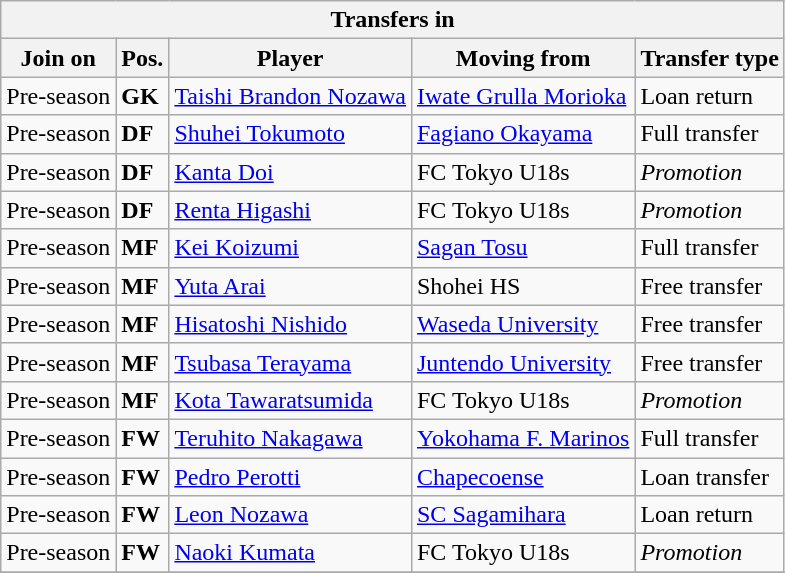<table class="wikitable sortable" style=“text-align:left;>
<tr>
<th colspan="5">Transfers in</th>
</tr>
<tr>
<th>Join on</th>
<th>Pos.</th>
<th>Player</th>
<th>Moving from</th>
<th>Transfer type</th>
</tr>
<tr>
<td>Pre-season</td>
<td><strong>GK</strong></td>
<td> <a href='#'>Taishi Brandon Nozawa</a></td>
<td> <a href='#'>Iwate Grulla Morioka</a></td>
<td>Loan return</td>
</tr>
<tr>
<td>Pre-season</td>
<td><strong>DF</strong></td>
<td> <a href='#'>Shuhei Tokumoto</a></td>
<td> <a href='#'>Fagiano Okayama</a></td>
<td>Full transfer</td>
</tr>
<tr>
<td>Pre-season</td>
<td><strong>DF</strong></td>
<td> <a href='#'>Kanta Doi</a></td>
<td>FC Tokyo U18s</td>
<td><em>Promotion</em></td>
</tr>
<tr>
<td>Pre-season</td>
<td><strong>DF</strong></td>
<td> <a href='#'>Renta Higashi</a></td>
<td>FC Tokyo U18s</td>
<td><em>Promotion</em></td>
</tr>
<tr>
<td>Pre-season</td>
<td><strong>MF</strong></td>
<td> <a href='#'>Kei Koizumi</a></td>
<td> <a href='#'>Sagan Tosu</a></td>
<td>Full transfer</td>
</tr>
<tr>
<td>Pre-season</td>
<td><strong>MF</strong></td>
<td> <a href='#'>Yuta Arai</a></td>
<td> Shohei HS</td>
<td>Free transfer</td>
</tr>
<tr>
<td>Pre-season</td>
<td><strong>MF</strong></td>
<td> <a href='#'>Hisatoshi Nishido</a></td>
<td> <a href='#'>Waseda University</a></td>
<td>Free transfer</td>
</tr>
<tr>
<td>Pre-season</td>
<td><strong>MF</strong></td>
<td> <a href='#'>Tsubasa Terayama</a></td>
<td> <a href='#'>Juntendo University</a></td>
<td>Free transfer</td>
</tr>
<tr>
<td>Pre-season</td>
<td><strong>MF</strong></td>
<td> <a href='#'>Kota Tawaratsumida</a></td>
<td>FC Tokyo U18s</td>
<td><em>Promotion</em></td>
</tr>
<tr>
<td>Pre-season</td>
<td><strong>FW</strong></td>
<td> <a href='#'>Teruhito Nakagawa</a></td>
<td> <a href='#'>Yokohama F. Marinos</a></td>
<td>Full transfer</td>
</tr>
<tr>
<td>Pre-season</td>
<td><strong>FW</strong></td>
<td> <a href='#'>Pedro Perotti</a></td>
<td> <a href='#'>Chapecoense</a></td>
<td>Loan transfer</td>
</tr>
<tr>
<td>Pre-season</td>
<td><strong>FW</strong></td>
<td> <a href='#'>Leon Nozawa</a></td>
<td> <a href='#'>SC Sagamihara</a></td>
<td>Loan return</td>
</tr>
<tr>
<td>Pre-season</td>
<td><strong>FW</strong></td>
<td> <a href='#'>Naoki Kumata</a></td>
<td>FC Tokyo U18s</td>
<td><em>Promotion</em></td>
</tr>
<tr>
</tr>
</table>
